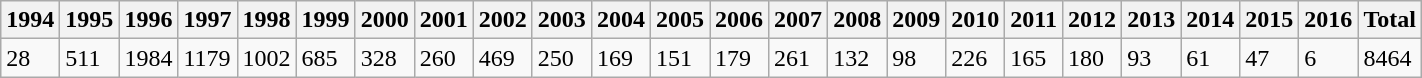<table class="wikitable">
<tr>
<th>1994</th>
<th>1995</th>
<th>1996</th>
<th>1997</th>
<th>1998</th>
<th>1999</th>
<th>2000</th>
<th>2001</th>
<th>2002</th>
<th>2003</th>
<th>2004</th>
<th>2005</th>
<th>2006</th>
<th>2007</th>
<th>2008</th>
<th>2009</th>
<th>2010</th>
<th>2011</th>
<th>2012</th>
<th>2013</th>
<th>2014</th>
<th>2015</th>
<th>2016</th>
<th>Total</th>
</tr>
<tr>
<td>28</td>
<td>511</td>
<td>1984</td>
<td>1179</td>
<td>1002</td>
<td>685</td>
<td>328</td>
<td>260</td>
<td>469</td>
<td>250</td>
<td>169</td>
<td>151</td>
<td>179</td>
<td>261</td>
<td>132</td>
<td>98</td>
<td>226</td>
<td>165</td>
<td>180</td>
<td>93</td>
<td>61</td>
<td>47</td>
<td>6</td>
<td>8464</td>
</tr>
</table>
